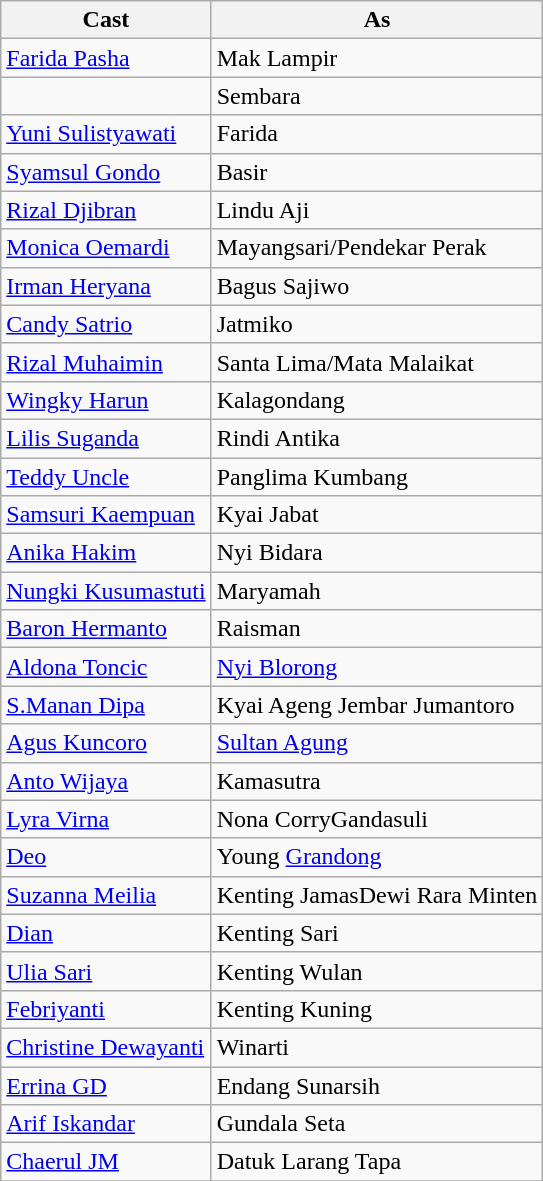<table class="wikitable">
<tr>
<th>Cast</th>
<th>As</th>
</tr>
<tr>
<td><a href='#'>Farida Pasha</a></td>
<td>Mak Lampir</td>
</tr>
<tr>
<td></td>
<td>Sembara</td>
</tr>
<tr>
<td><a href='#'>Yuni Sulistyawati</a></td>
<td>Farida</td>
</tr>
<tr>
<td><a href='#'>Syamsul Gondo</a></td>
<td>Basir</td>
</tr>
<tr>
<td><a href='#'>Rizal Djibran</a></td>
<td>Lindu Aji</td>
</tr>
<tr>
<td><a href='#'>Monica Oemardi</a></td>
<td>Mayangsari/Pendekar Perak</td>
</tr>
<tr>
<td><a href='#'>Irman Heryana</a></td>
<td>Bagus Sajiwo</td>
</tr>
<tr>
<td><a href='#'>Candy Satrio</a></td>
<td>Jatmiko</td>
</tr>
<tr>
<td><a href='#'>Rizal Muhaimin</a></td>
<td>Santa Lima/Mata Malaikat</td>
</tr>
<tr>
<td><a href='#'>Wingky Harun</a></td>
<td>Kalagondang</td>
</tr>
<tr>
<td><a href='#'>Lilis Suganda</a></td>
<td>Rindi Antika</td>
</tr>
<tr>
<td><a href='#'>Teddy Uncle</a></td>
<td>Panglima Kumbang</td>
</tr>
<tr>
<td><a href='#'>Samsuri Kaempuan</a></td>
<td>Kyai Jabat</td>
</tr>
<tr>
<td><a href='#'>Anika Hakim</a></td>
<td>Nyi Bidara</td>
</tr>
<tr>
<td><a href='#'>Nungki Kusumastuti</a></td>
<td>Maryamah</td>
</tr>
<tr>
<td><a href='#'>Baron Hermanto</a></td>
<td>Raisman</td>
</tr>
<tr>
<td><a href='#'>Aldona Toncic</a></td>
<td><a href='#'>Nyi Blorong</a></td>
</tr>
<tr>
<td><a href='#'>S.Manan Dipa</a></td>
<td>Kyai Ageng Jembar Jumantoro</td>
</tr>
<tr>
<td><a href='#'>Agus Kuncoro</a></td>
<td><a href='#'>Sultan Agung</a></td>
</tr>
<tr>
<td><a href='#'>Anto Wijaya</a></td>
<td>Kamasutra</td>
</tr>
<tr>
<td><a href='#'>Lyra Virna</a></td>
<td>Nona CorryGandasuli</td>
</tr>
<tr>
<td><a href='#'>Deo</a></td>
<td>Young <a href='#'>Grandong</a></td>
</tr>
<tr>
<td><a href='#'>Suzanna Meilia</a></td>
<td>Kenting JamasDewi Rara Minten</td>
</tr>
<tr>
<td><a href='#'>Dian</a></td>
<td>Kenting Sari</td>
</tr>
<tr>
<td><a href='#'>Ulia Sari</a></td>
<td>Kenting Wulan</td>
</tr>
<tr>
<td><a href='#'>Febriyanti</a></td>
<td>Kenting Kuning</td>
</tr>
<tr>
<td><a href='#'>Christine Dewayanti</a></td>
<td>Winarti</td>
</tr>
<tr>
<td><a href='#'>Errina GD</a></td>
<td>Endang Sunarsih</td>
</tr>
<tr>
<td><a href='#'>Arif Iskandar</a></td>
<td>Gundala Seta</td>
</tr>
<tr>
<td><a href='#'>Chaerul JM</a></td>
<td>Datuk Larang Tapa</td>
</tr>
<tr>
</tr>
</table>
